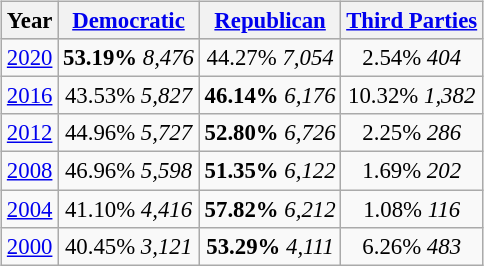<table class="wikitable"  style="float:right; margin:1em; font-size:95%;">
<tr style="background:lightgrey;">
<th>Year</th>
<th><a href='#'>Democratic</a></th>
<th><a href='#'>Republican</a></th>
<th><a href='#'>Third Parties</a></th>
</tr>
<tr>
<td align="center" ><a href='#'>2020</a></td>
<td align="center" ><strong>53.19%</strong> <em>8,476</em></td>
<td align="center" >44.27% <em>7,054</em></td>
<td align="center" >2.54% <em>404</em></td>
</tr>
<tr>
<td align="center" ><a href='#'>2016</a></td>
<td align="center" >43.53% <em>5,827</em></td>
<td align="center" ><strong>46.14%</strong> <em>6,176</em></td>
<td align="center" >10.32% <em>1,382</em></td>
</tr>
<tr>
<td align="center" ><a href='#'>2012</a></td>
<td align="center" >44.96% <em>5,727</em></td>
<td align="center" ><strong>52.80%</strong> <em>6,726</em></td>
<td align="center" >2.25% <em>286</em></td>
</tr>
<tr>
<td align="center" ><a href='#'>2008</a></td>
<td align="center" >46.96% <em>5,598</em></td>
<td align="center" ><strong>51.35%</strong> <em>6,122</em></td>
<td align="center" >1.69% <em>202</em></td>
</tr>
<tr>
<td align="center" ><a href='#'>2004</a></td>
<td align="center" >41.10% <em>4,416</em></td>
<td align="center" ><strong>57.82%</strong> <em>6,212</em></td>
<td align="center" >1.08% <em>116</em></td>
</tr>
<tr>
<td align="center" ><a href='#'>2000</a></td>
<td align="center" >40.45% <em>3,121</em></td>
<td align="center" ><strong>53.29%</strong> <em>4,111</em></td>
<td align="center" >6.26% <em>483</em></td>
</tr>
</table>
